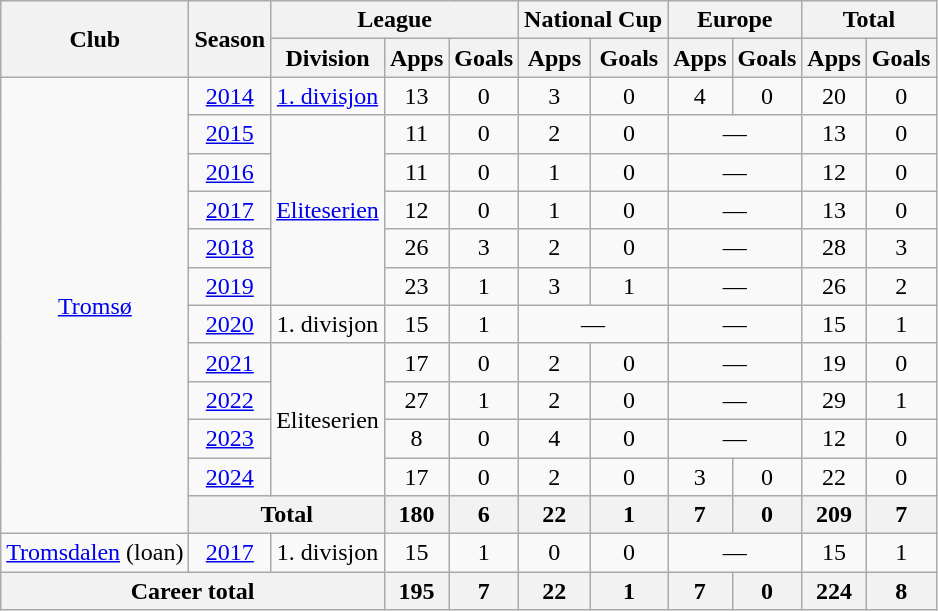<table class="wikitable" style="text-align: center;">
<tr>
<th rowspan="2">Club</th>
<th rowspan="2">Season</th>
<th colspan="3">League</th>
<th colspan="2">National Cup</th>
<th colspan="2">Europe</th>
<th colspan="2">Total</th>
</tr>
<tr>
<th>Division</th>
<th>Apps</th>
<th>Goals</th>
<th>Apps</th>
<th>Goals</th>
<th>Apps</th>
<th>Goals</th>
<th>Apps</th>
<th>Goals</th>
</tr>
<tr>
<td rowspan=12><a href='#'>Tromsø</a></td>
<td><a href='#'>2014</a></td>
<td><a href='#'>1. divisjon</a></td>
<td>13</td>
<td>0</td>
<td>3</td>
<td>0</td>
<td>4</td>
<td>0</td>
<td>20</td>
<td>0</td>
</tr>
<tr>
<td><a href='#'>2015</a></td>
<td rowspan=5><a href='#'>Eliteserien</a></td>
<td>11</td>
<td>0</td>
<td>2</td>
<td>0</td>
<td colspan=2>—</td>
<td>13</td>
<td>0</td>
</tr>
<tr>
<td><a href='#'>2016</a></td>
<td>11</td>
<td>0</td>
<td>1</td>
<td>0</td>
<td colspan=2>—</td>
<td>12</td>
<td>0</td>
</tr>
<tr>
<td><a href='#'>2017</a></td>
<td>12</td>
<td>0</td>
<td>1</td>
<td>0</td>
<td colspan=2>—</td>
<td>13</td>
<td>0</td>
</tr>
<tr>
<td><a href='#'>2018</a></td>
<td>26</td>
<td>3</td>
<td>2</td>
<td>0</td>
<td colspan=2>—</td>
<td>28</td>
<td>3</td>
</tr>
<tr>
<td><a href='#'>2019</a></td>
<td>23</td>
<td>1</td>
<td>3</td>
<td>1</td>
<td colspan=2>—</td>
<td>26</td>
<td>2</td>
</tr>
<tr>
<td><a href='#'>2020</a></td>
<td>1. divisjon</td>
<td>15</td>
<td>1</td>
<td colspan=2>—</td>
<td colspan=2>—</td>
<td>15</td>
<td>1</td>
</tr>
<tr>
<td><a href='#'>2021</a></td>
<td rowspan=4>Eliteserien</td>
<td>17</td>
<td>0</td>
<td>2</td>
<td>0</td>
<td colspan=2>—</td>
<td>19</td>
<td>0</td>
</tr>
<tr>
<td><a href='#'>2022</a></td>
<td>27</td>
<td>1</td>
<td>2</td>
<td>0</td>
<td colspan=2>—</td>
<td>29</td>
<td>1</td>
</tr>
<tr>
<td><a href='#'>2023</a></td>
<td>8</td>
<td>0</td>
<td>4</td>
<td>0</td>
<td colspan=2>—</td>
<td>12</td>
<td>0</td>
</tr>
<tr>
<td><a href='#'>2024</a></td>
<td>17</td>
<td>0</td>
<td>2</td>
<td>0</td>
<td>3</td>
<td>0</td>
<td>22</td>
<td>0</td>
</tr>
<tr>
<th colspan=2>Total</th>
<th>180</th>
<th>6</th>
<th>22</th>
<th>1</th>
<th>7</th>
<th>0</th>
<th>209</th>
<th>7</th>
</tr>
<tr>
<td><a href='#'>Tromsdalen</a> (loan)</td>
<td><a href='#'>2017</a></td>
<td>1. divisjon</td>
<td>15</td>
<td>1</td>
<td>0</td>
<td>0</td>
<td colspan=2>—</td>
<td>15</td>
<td>1</td>
</tr>
<tr>
<th colspan=3>Career total</th>
<th>195</th>
<th>7</th>
<th>22</th>
<th>1</th>
<th>7</th>
<th>0</th>
<th>224</th>
<th>8</th>
</tr>
</table>
